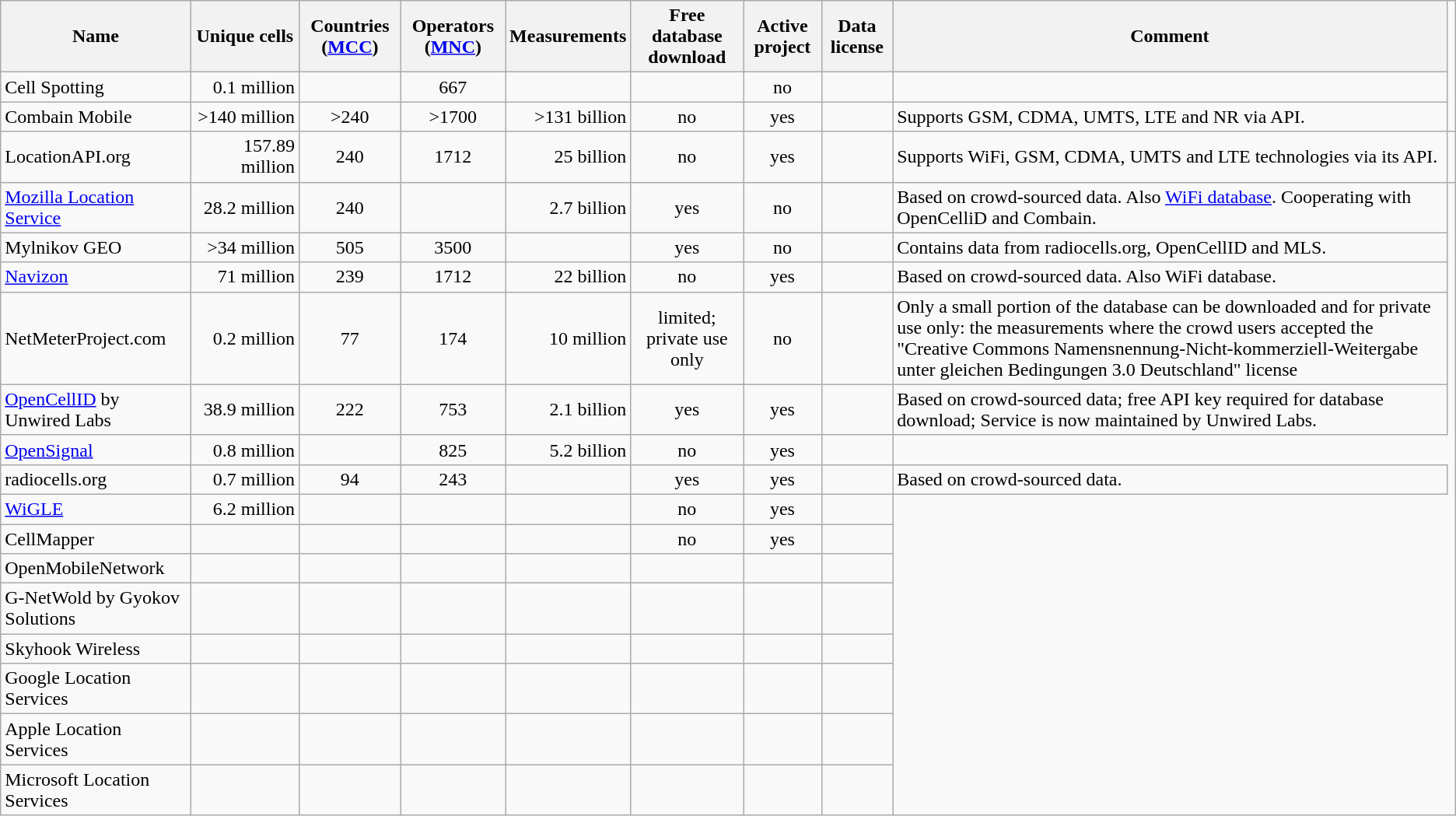<table class="wikitable sortable" border="1">
<tr>
<th>Name</th>
<th>Unique cells</th>
<th align="right">Countries (<a href='#'>MCC</a>)</th>
<th>Operators (<a href='#'>MNC</a>)</th>
<th>Measurements</th>
<th>Free database download</th>
<th>Active project</th>
<th>Data license</th>
<th class="unsortable">Comment</th>
</tr>
<tr>
<td>Cell Spotting</td>
<td align="right">0.1 million</td>
<td align="center"></td>
<td align="center">667</td>
<td align="right"></td>
<td align="center"></td>
<td align="center">no</td>
<td></td>
<td></td>
</tr>
<tr>
<td>Combain Mobile</td>
<td align="right">>140 million</td>
<td align="center">>240</td>
<td align="center">>1700</td>
<td align="right">>131 billion</td>
<td align="center">no</td>
<td align="center">yes</td>
<td></td>
<td>Supports GSM, CDMA, UMTS, LTE and NR via API.</td>
</tr>
<tr>
<td>LocationAPI.org</td>
<td align="right">157.89 million</td>
<td align="center">240</td>
<td align="center">1712</td>
<td align="right">25 billion</td>
<td align="center">no</td>
<td align="center">yes</td>
<td></td>
<td>Supports WiFi, GSM, CDMA, UMTS and LTE technologies via its API. </td>
<td></td>
</tr>
<tr>
<td><a href='#'>Mozilla Location Service</a></td>
<td align="right">28.2 million</td>
<td align="center">240</td>
<td align="center"></td>
<td align="right">2.7 billion</td>
<td align="center">yes</td>
<td align="center">no</td>
<td></td>
<td>Based on crowd-sourced data. Also <a href='#'>WiFi database</a>. Cooperating with OpenCelliD and Combain.</td>
</tr>
<tr>
<td>Mylnikov GEO</td>
<td align="right">>34 million</td>
<td align="center">505</td>
<td align="center">3500</td>
<td align="right"></td>
<td align="center">yes</td>
<td align="center">no</td>
<td></td>
<td>Contains data from radiocells.org, OpenCellID and MLS.</td>
</tr>
<tr>
<td><a href='#'>Navizon</a></td>
<td align="right">71 million</td>
<td align="center">239</td>
<td align="center">1712</td>
<td align="right">22 billion</td>
<td align="center">no</td>
<td align="center">yes</td>
<td></td>
<td>Based on crowd-sourced data. Also WiFi database.</td>
</tr>
<tr>
<td>NetMeterProject.com</td>
<td align="right">0.2 million</td>
<td align="center">77</td>
<td align="center">174</td>
<td align="right">10 million</td>
<td align="center">limited; private use only</td>
<td align="center">no </td>
<td></td>
<td>Only a small portion of the database can be downloaded and for private use only: the measurements where the crowd users accepted the "Creative Commons Namensnennung-Nicht-kommerziell-Weitergabe unter gleichen Bedingungen 3.0 Deutschland" license</td>
</tr>
<tr>
<td><a href='#'>OpenCellID</a> by Unwired Labs</td>
<td align="right">38.9 million</td>
<td align="center">222</td>
<td align="center">753</td>
<td align="right">2.1 billion</td>
<td align="center">yes</td>
<td align="center">yes</td>
<td></td>
<td> Based on crowd-sourced data; free API key required for database download; Service is now maintained by Unwired Labs.</td>
</tr>
<tr>
<td><a href='#'>OpenSignal</a></td>
<td align="right">0.8 million</td>
<td align="center"></td>
<td align="center">825</td>
<td align="right">5.2 billion</td>
<td align="center">no</td>
<td align="center">yes</td>
<td></td>
</tr>
<tr>
<td>radiocells.org</td>
<td align="right">0.7 million</td>
<td align="center">94</td>
<td align="center">243</td>
<td align="right"></td>
<td align="center">yes</td>
<td align="center">yes</td>
<td></td>
<td>Based on crowd-sourced data.</td>
</tr>
<tr>
<td><a href='#'>WiGLE</a></td>
<td align="right">6.2 million</td>
<td align="center"></td>
<td align="center"></td>
<td align="right"></td>
<td align="center">no</td>
<td align="center">yes</td>
<td></td>
</tr>
<tr>
<td>CellMapper</td>
<td></td>
<td></td>
<td></td>
<td></td>
<td align="center">no</td>
<td align="center">yes</td>
<td></td>
</tr>
<tr>
<td>OpenMobileNetwork</td>
<td></td>
<td></td>
<td></td>
<td></td>
<td></td>
<td></td>
<td></td>
</tr>
<tr>
<td>G-NetWold by Gyokov Solutions</td>
<td></td>
<td></td>
<td></td>
<td></td>
<td></td>
<td></td>
<td></td>
</tr>
<tr>
<td>Skyhook Wireless</td>
<td></td>
<td></td>
<td></td>
<td></td>
<td></td>
<td></td>
<td></td>
</tr>
<tr>
<td>Google Location Services</td>
<td></td>
<td></td>
<td></td>
<td></td>
<td></td>
<td></td>
<td></td>
</tr>
<tr>
<td>Apple Location Services</td>
<td></td>
<td></td>
<td></td>
<td></td>
<td></td>
<td></td>
<td></td>
</tr>
<tr>
<td>Microsoft Location Services</td>
<td></td>
<td></td>
<td></td>
<td></td>
<td></td>
<td></td>
<td></td>
</tr>
</table>
